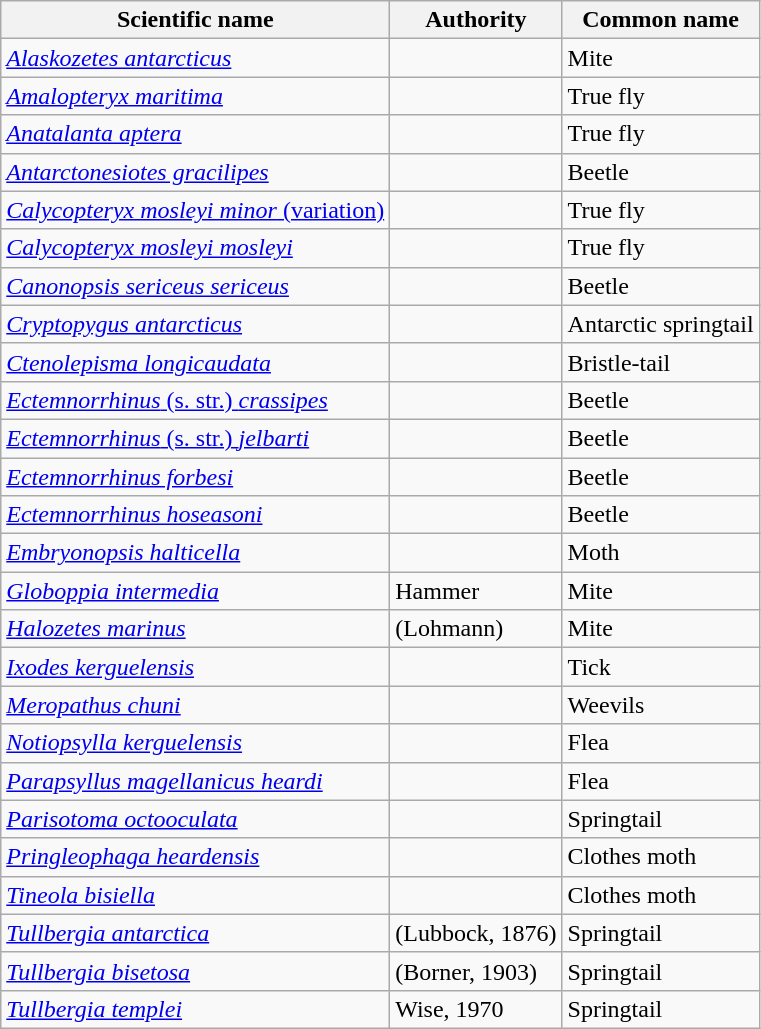<table class="wikitable sortable">
<tr>
<th>Scientific name</th>
<th>Authority</th>
<th>Common name</th>
</tr>
<tr>
<td><em><a href='#'>Alaskozetes antarcticus</a></em></td>
<td></td>
<td>Mite</td>
</tr>
<tr>
<td><em><a href='#'>Amalopteryx maritima</a></em></td>
<td></td>
<td>True fly</td>
</tr>
<tr>
<td><em><a href='#'>Anatalanta aptera</a></em></td>
<td></td>
<td>True fly</td>
</tr>
<tr>
<td><em><a href='#'>Antarctonesiotes gracilipes</a></em></td>
<td></td>
<td>Beetle</td>
</tr>
<tr>
<td><a href='#'><em>Calycopteryx mosleyi minor</em> (variation)</a></td>
<td></td>
<td>True fly</td>
</tr>
<tr>
<td><em><a href='#'>Calycopteryx mosleyi mosleyi</a></em></td>
<td></td>
<td>True fly</td>
</tr>
<tr>
<td><a href='#'><em>Canonopsis sericeus sericeus</em></a></td>
<td></td>
<td>Beetle</td>
</tr>
<tr>
<td><em><a href='#'>Cryptopygus antarcticus</a></em></td>
<td></td>
<td>Antarctic springtail</td>
</tr>
<tr>
<td><em><a href='#'>Ctenolepisma longicaudata</a></em></td>
<td></td>
<td>Bristle-tail</td>
</tr>
<tr>
<td><a href='#'><em>Ectemnorrhinus</em> (s. str.) <em>crassipes</em></a></td>
<td></td>
<td>Beetle</td>
</tr>
<tr>
<td><a href='#'><em>Ectemnorrhinus</em> (s. str.) <em>jelbarti</em></a></td>
<td></td>
<td>Beetle</td>
</tr>
<tr>
<td><em><a href='#'>Ectemnorrhinus forbesi</a></em></td>
<td></td>
<td>Beetle</td>
</tr>
<tr>
<td><em><a href='#'>Ectemnorrhinus hoseasoni</a></em></td>
<td></td>
<td>Beetle</td>
</tr>
<tr>
<td><em><a href='#'>Embryonopsis halticella</a></em></td>
<td></td>
<td>Moth</td>
</tr>
<tr>
<td><em><a href='#'>Globoppia intermedia</a></em></td>
<td>Hammer</td>
<td>Mite</td>
</tr>
<tr>
<td><em><a href='#'>Halozetes marinus</a></em></td>
<td>(Lohmann)</td>
<td>Mite</td>
</tr>
<tr>
<td><em><a href='#'>Ixodes kerguelensis</a></em></td>
<td></td>
<td>Tick</td>
</tr>
<tr>
<td><em><a href='#'>Meropathus chuni</a></em></td>
<td></td>
<td>Weevils</td>
</tr>
<tr>
<td><em><a href='#'>Notiopsylla kerguelensis</a></em></td>
<td></td>
<td>Flea</td>
</tr>
<tr>
<td><em><a href='#'>Parapsyllus magellanicus heardi</a></em></td>
<td></td>
<td>Flea</td>
</tr>
<tr>
<td><em><a href='#'>Parisotoma octooculata</a></em></td>
<td></td>
<td>Springtail</td>
</tr>
<tr>
<td><em><a href='#'>Pringleophaga heardensis</a></em></td>
<td></td>
<td>Clothes moth</td>
</tr>
<tr>
<td><em><a href='#'>Tineola bisiella</a></em></td>
<td></td>
<td>Clothes moth</td>
</tr>
<tr>
<td><em><a href='#'>Tullbergia antarctica</a></em></td>
<td>(Lubbock, 1876)</td>
<td>Springtail</td>
</tr>
<tr>
<td><em><a href='#'>Tullbergia bisetosa</a></em></td>
<td>(Borner, 1903)</td>
<td>Springtail</td>
</tr>
<tr>
<td><em><a href='#'>Tullbergia templei</a></em></td>
<td>Wise, 1970</td>
<td>Springtail</td>
</tr>
</table>
